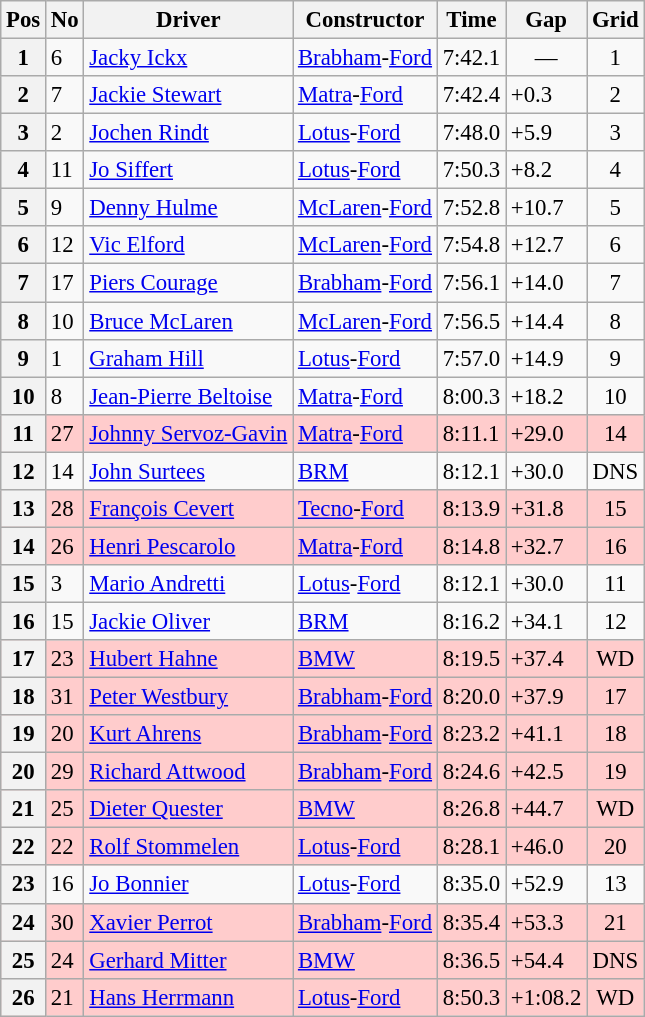<table class="wikitable sortable" style="font-size: 95%;">
<tr>
<th>Pos</th>
<th>No</th>
<th>Driver</th>
<th>Constructor</th>
<th>Time</th>
<th>Gap</th>
<th>Grid</th>
</tr>
<tr>
<th>1</th>
<td>6</td>
<td> <a href='#'>Jacky Ickx</a></td>
<td><a href='#'>Brabham</a>-<a href='#'>Ford</a></td>
<td>7:42.1</td>
<td align=center>—</td>
<td align=center>1</td>
</tr>
<tr>
<th>2</th>
<td>7</td>
<td> <a href='#'>Jackie Stewart</a></td>
<td><a href='#'>Matra</a>-<a href='#'>Ford</a></td>
<td>7:42.4</td>
<td>+0.3</td>
<td align=center>2</td>
</tr>
<tr>
<th>3</th>
<td>2</td>
<td> <a href='#'>Jochen Rindt</a></td>
<td><a href='#'>Lotus</a>-<a href='#'>Ford</a></td>
<td>7:48.0</td>
<td>+5.9</td>
<td align=center>3</td>
</tr>
<tr>
<th>4</th>
<td>11</td>
<td> <a href='#'>Jo Siffert</a></td>
<td><a href='#'>Lotus</a>-<a href='#'>Ford</a></td>
<td>7:50.3</td>
<td>+8.2</td>
<td align=center>4</td>
</tr>
<tr>
<th>5</th>
<td>9</td>
<td> <a href='#'>Denny Hulme</a></td>
<td><a href='#'>McLaren</a>-<a href='#'>Ford</a></td>
<td>7:52.8</td>
<td>+10.7</td>
<td align=center>5</td>
</tr>
<tr>
<th>6</th>
<td>12</td>
<td> <a href='#'>Vic Elford</a></td>
<td><a href='#'>McLaren</a>-<a href='#'>Ford</a></td>
<td>7:54.8</td>
<td>+12.7</td>
<td align=center>6</td>
</tr>
<tr>
<th>7</th>
<td>17</td>
<td> <a href='#'>Piers Courage</a></td>
<td><a href='#'>Brabham</a>-<a href='#'>Ford</a></td>
<td>7:56.1</td>
<td>+14.0</td>
<td align=center>7</td>
</tr>
<tr>
<th>8</th>
<td>10</td>
<td> <a href='#'>Bruce McLaren</a></td>
<td><a href='#'>McLaren</a>-<a href='#'>Ford</a></td>
<td>7:56.5</td>
<td>+14.4</td>
<td align=center>8</td>
</tr>
<tr>
<th>9</th>
<td>1</td>
<td> <a href='#'>Graham Hill</a></td>
<td><a href='#'>Lotus</a>-<a href='#'>Ford</a></td>
<td>7:57.0</td>
<td>+14.9</td>
<td align=center>9</td>
</tr>
<tr>
<th>10</th>
<td>8</td>
<td> <a href='#'>Jean-Pierre Beltoise</a></td>
<td><a href='#'>Matra</a>-<a href='#'>Ford</a></td>
<td>8:00.3</td>
<td>+18.2</td>
<td align=center>10</td>
</tr>
<tr style="background-color: #ffcccc">
<th>11</th>
<td>27</td>
<td> <a href='#'>Johnny Servoz-Gavin</a></td>
<td><a href='#'>Matra</a>-<a href='#'>Ford</a></td>
<td>8:11.1</td>
<td>+29.0</td>
<td align=center>14</td>
</tr>
<tr>
<th>12</th>
<td>14</td>
<td> <a href='#'>John Surtees</a></td>
<td><a href='#'>BRM</a></td>
<td>8:12.1</td>
<td>+30.0</td>
<td align=center>DNS</td>
</tr>
<tr style="background-color: #ffcccc">
<th>13</th>
<td>28</td>
<td> <a href='#'>François Cevert</a></td>
<td><a href='#'>Tecno</a>-<a href='#'>Ford</a></td>
<td>8:13.9</td>
<td>+31.8</td>
<td align=center>15</td>
</tr>
<tr style="background-color: #ffcccc">
<th>14</th>
<td>26</td>
<td> <a href='#'>Henri Pescarolo</a></td>
<td><a href='#'>Matra</a>-<a href='#'>Ford</a></td>
<td>8:14.8</td>
<td>+32.7</td>
<td align=center>16</td>
</tr>
<tr>
<th>15</th>
<td>3</td>
<td> <a href='#'>Mario Andretti</a></td>
<td><a href='#'>Lotus</a>-<a href='#'>Ford</a></td>
<td>8:12.1</td>
<td>+30.0</td>
<td align=center>11</td>
</tr>
<tr>
<th>16</th>
<td>15</td>
<td> <a href='#'>Jackie Oliver</a></td>
<td><a href='#'>BRM</a></td>
<td>8:16.2</td>
<td>+34.1</td>
<td align=center>12</td>
</tr>
<tr style="background-color: #ffcccc">
<th>17</th>
<td>23</td>
<td> <a href='#'>Hubert Hahne</a></td>
<td><a href='#'>BMW</a></td>
<td>8:19.5</td>
<td>+37.4</td>
<td align=center>WD</td>
</tr>
<tr style="background-color: #ffcccc">
<th>18</th>
<td>31</td>
<td> <a href='#'>Peter Westbury</a></td>
<td><a href='#'>Brabham</a>-<a href='#'>Ford</a></td>
<td>8:20.0</td>
<td>+37.9</td>
<td align=center>17</td>
</tr>
<tr style="background-color: #ffcccc">
<th>19</th>
<td>20</td>
<td> <a href='#'>Kurt Ahrens</a></td>
<td><a href='#'>Brabham</a>-<a href='#'>Ford</a></td>
<td>8:23.2</td>
<td>+41.1</td>
<td align=center>18</td>
</tr>
<tr style="background-color: #ffcccc">
<th>20</th>
<td>29</td>
<td> <a href='#'>Richard Attwood</a></td>
<td><a href='#'>Brabham</a>-<a href='#'>Ford</a></td>
<td>8:24.6</td>
<td>+42.5</td>
<td align=center>19</td>
</tr>
<tr style="background-color: #ffcccc">
<th>21</th>
<td>25</td>
<td> <a href='#'>Dieter Quester</a></td>
<td><a href='#'>BMW</a></td>
<td>8:26.8</td>
<td>+44.7</td>
<td align=center>WD</td>
</tr>
<tr style="background-color: #ffcccc">
<th>22</th>
<td>22</td>
<td> <a href='#'>Rolf Stommelen</a></td>
<td><a href='#'>Lotus</a>-<a href='#'>Ford</a></td>
<td>8:28.1</td>
<td>+46.0</td>
<td align=center>20</td>
</tr>
<tr>
<th>23</th>
<td>16</td>
<td> <a href='#'>Jo Bonnier</a></td>
<td><a href='#'>Lotus</a>-<a href='#'>Ford</a></td>
<td>8:35.0</td>
<td>+52.9</td>
<td align=center>13</td>
</tr>
<tr style="background-color: #ffcccc">
<th>24</th>
<td>30</td>
<td> <a href='#'>Xavier Perrot</a></td>
<td><a href='#'>Brabham</a>-<a href='#'>Ford</a></td>
<td>8:35.4</td>
<td>+53.3</td>
<td align=center>21</td>
</tr>
<tr style="background-color: #ffcccc">
<th>25</th>
<td>24</td>
<td> <a href='#'>Gerhard Mitter</a></td>
<td><a href='#'>BMW</a></td>
<td>8:36.5</td>
<td>+54.4</td>
<td align=center>DNS</td>
</tr>
<tr style="background-color: #ffcccc">
<th>26</th>
<td>21</td>
<td> <a href='#'>Hans Herrmann</a></td>
<td><a href='#'>Lotus</a>-<a href='#'>Ford</a></td>
<td>8:50.3</td>
<td>+1:08.2</td>
<td align=center>WD</td>
</tr>
</table>
